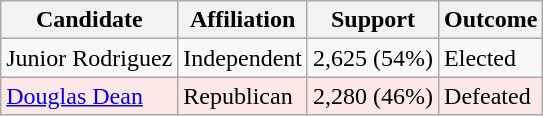<table class="wikitable">
<tr>
<th>Candidate</th>
<th>Affiliation</th>
<th>Support</th>
<th>Outcome</th>
</tr>
<tr>
<td>Junior Rodriguez</td>
<td>Independent</td>
<td>2,625 (54%)</td>
<td>Elected</td>
</tr>
<tr>
<td bgcolor=#FFE8E8><a href='#'>Douglas Dean</a></td>
<td bgcolor=#FFE8E8>Republican</td>
<td bgcolor=#FFE8E8>2,280 (46%)</td>
<td bgcolor=#FFE8E8>Defeated</td>
</tr>
</table>
